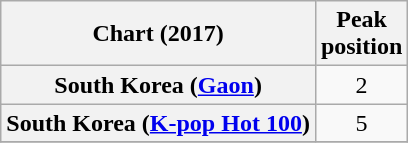<table class="wikitable plainrowheaders" style="text-align:center;">
<tr>
<th>Chart (2017)</th>
<th>Peak<br>position</th>
</tr>
<tr>
<th scope=row>South Korea (<a href='#'>Gaon</a>)</th>
<td>2</td>
</tr>
<tr>
<th scope="row">South Korea (<a href='#'>K-pop Hot 100</a>)</th>
<td align="center">5</td>
</tr>
<tr>
</tr>
</table>
